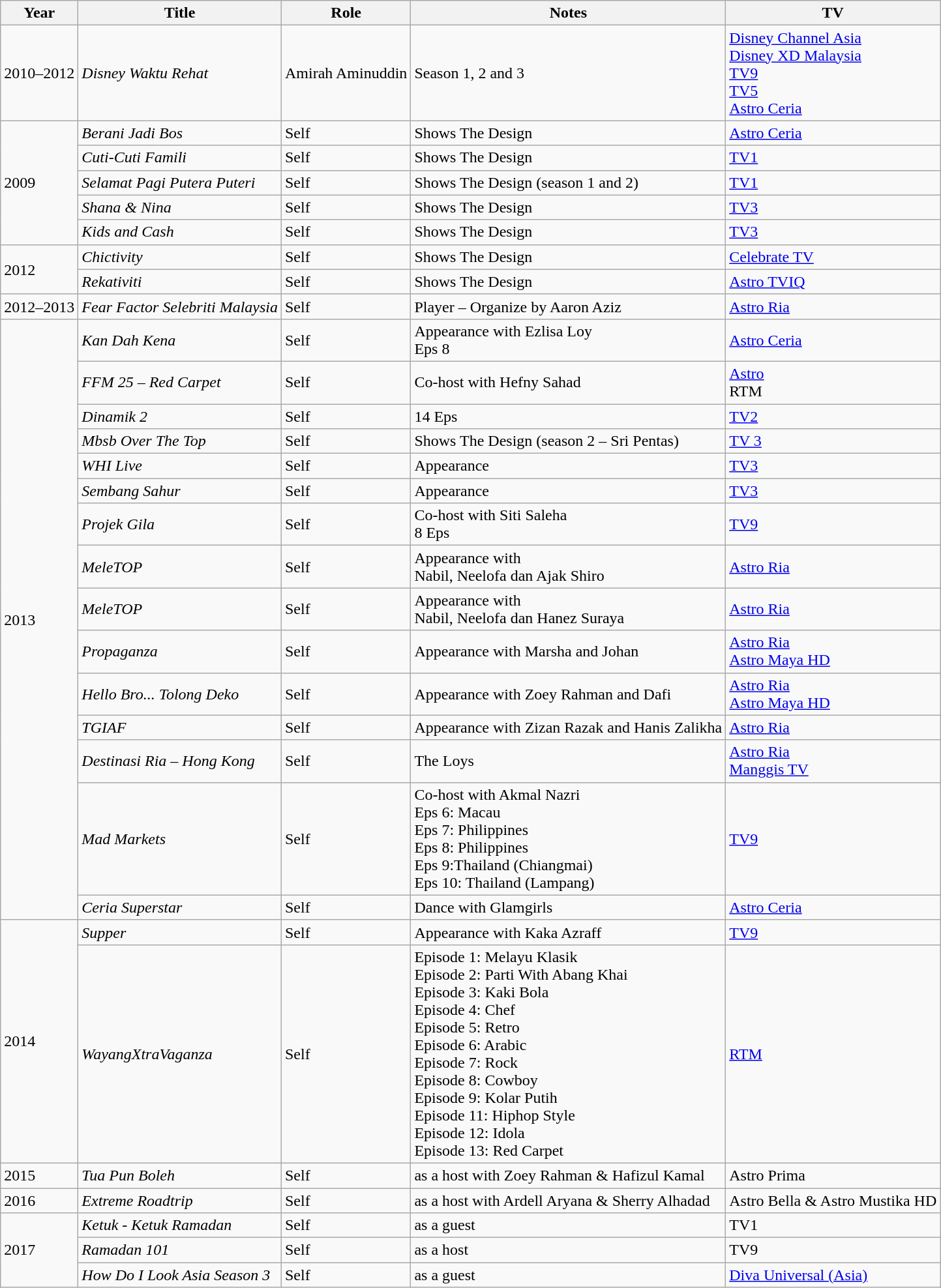<table class="wikitable sortable">
<tr>
<th>Year</th>
<th>Title</th>
<th>Role</th>
<th>Notes</th>
<th>TV</th>
</tr>
<tr>
<td>2010–2012</td>
<td><em>Disney Waktu Rehat</em></td>
<td>Amirah Aminuddin</td>
<td>Season 1, 2 and 3</td>
<td><a href='#'>Disney Channel Asia</a> <br><a href='#'>Disney XD Malaysia</a><br><a href='#'>TV9</a><br><a href='#'>TV5</a><br><a href='#'>Astro Ceria</a></td>
</tr>
<tr>
<td rowspan=5>2009</td>
<td><em>Berani Jadi Bos </em></td>
<td>Self</td>
<td>Shows The Design</td>
<td><a href='#'>Astro Ceria</a></td>
</tr>
<tr>
<td><em>Cuti-Cuti Famili</em></td>
<td>Self</td>
<td>Shows The Design</td>
<td><a href='#'>TV1</a></td>
</tr>
<tr>
<td><em>Selamat Pagi Putera Puteri </em></td>
<td>Self</td>
<td>Shows The Design (season 1 and 2)</td>
<td><a href='#'>TV1</a></td>
</tr>
<tr>
<td><em>Shana & Nina</em></td>
<td>Self</td>
<td>Shows The Design</td>
<td><a href='#'>TV3</a></td>
</tr>
<tr>
<td><em>Kids and Cash</em></td>
<td>Self</td>
<td>Shows The Design</td>
<td><a href='#'>TV3</a></td>
</tr>
<tr>
<td rowspan=2>2012</td>
<td><em>Chictivity</em></td>
<td>Self</td>
<td>Shows The Design</td>
<td><a href='#'>Celebrate TV</a></td>
</tr>
<tr>
<td><em>Rekativiti</em></td>
<td>Self</td>
<td>Shows The Design</td>
<td><a href='#'>Astro TVIQ</a></td>
</tr>
<tr>
<td>2012–2013</td>
<td><em>Fear Factor Selebriti Malaysia</em></td>
<td>Self</td>
<td>Player – Organize by Aaron Aziz</td>
<td><a href='#'>Astro Ria</a></td>
</tr>
<tr>
<td rowspan=15>2013</td>
<td><em>Kan Dah Kena</em></td>
<td>Self</td>
<td>Appearance with Ezlisa Loy<br>Eps 8</td>
<td><a href='#'>Astro Ceria</a></td>
</tr>
<tr>
<td><em>FFM 25 – Red Carpet </em></td>
<td>Self</td>
<td>Co-host with Hefny Sahad</td>
<td><a href='#'>Astro</a> <br> RTM</td>
</tr>
<tr>
<td><em>Dinamik 2</em></td>
<td>Self</td>
<td>14 Eps</td>
<td><a href='#'>TV2</a></td>
</tr>
<tr>
<td><em>Mbsb Over The Top</em></td>
<td>Self</td>
<td>Shows The Design (season 2 – Sri Pentas)</td>
<td><a href='#'>TV 3</a></td>
</tr>
<tr>
<td><em>WHI Live</em></td>
<td>Self</td>
<td>Appearance</td>
<td><a href='#'>TV3</a></td>
</tr>
<tr>
<td><em>Sembang Sahur</em></td>
<td>Self</td>
<td>Appearance</td>
<td><a href='#'>TV3</a></td>
</tr>
<tr>
<td><em>Projek Gila</em></td>
<td>Self</td>
<td>Co-host with Siti Saleha <br>8 Eps</td>
<td><a href='#'>TV9</a></td>
</tr>
<tr>
<td><em>MeleTOP</em></td>
<td>Self</td>
<td>Appearance with <br>Nabil, Neelofa dan Ajak Shiro</td>
<td><a href='#'>Astro Ria</a></td>
</tr>
<tr>
<td><em>MeleTOP</em></td>
<td>Self</td>
<td>Appearance with <br>Nabil, Neelofa dan Hanez Suraya</td>
<td><a href='#'>Astro Ria</a></td>
</tr>
<tr>
<td><em>Propaganza</em></td>
<td>Self</td>
<td>Appearance with Marsha and Johan</td>
<td><a href='#'>Astro Ria</a> <br> <a href='#'>Astro Maya HD</a></td>
</tr>
<tr>
<td><em>Hello Bro... Tolong Deko</em></td>
<td>Self</td>
<td>Appearance with Zoey Rahman and Dafi</td>
<td><a href='#'>Astro Ria</a> <br> <a href='#'>Astro Maya HD</a></td>
</tr>
<tr>
<td><em>TGIAF</em></td>
<td>Self</td>
<td>Appearance with Zizan Razak and Hanis Zalikha</td>
<td><a href='#'>Astro Ria</a></td>
</tr>
<tr>
<td><em>Destinasi Ria – Hong Kong</em></td>
<td>Self</td>
<td>The Loys</td>
<td><a href='#'>Astro Ria</a><br> <a href='#'>Manggis TV</a></td>
</tr>
<tr>
<td><em>Mad Markets</em></td>
<td>Self</td>
<td>Co-host with Akmal Nazri<br>Eps 6: Macau<br>Eps 7: Philippines<br>Eps 8: Philippines<br>Eps 9:Thailand (Chiangmai)<br>Eps 10: Thailand (Lampang)</td>
<td><a href='#'>TV9</a></td>
</tr>
<tr>
<td><em>Ceria Superstar</em></td>
<td>Self</td>
<td>Dance with Glamgirls</td>
<td><a href='#'>Astro Ceria</a></td>
</tr>
<tr>
<td rowspan=2>2014</td>
<td><em>Supper</em></td>
<td>Self</td>
<td>Appearance with Kaka Azraff</td>
<td><a href='#'>TV9</a></td>
</tr>
<tr>
<td><em>WayangXtraVaganza</em></td>
<td>Self</td>
<td>Episode 1: Melayu Klasik<br>Episode 2: Parti With Abang Khai<br>Episode 3: Kaki Bola<br>Episode 4: Chef<br>Episode 5: Retro<br>Episode 6: Arabic<br>Episode 7: Rock<br>Episode 8: Cowboy<br>Episode 9: Kolar Putih<br>Episode 11: Hiphop Style<br>Episode 12: Idola<br>Episode 13: Red Carpet<br></td>
<td><a href='#'>RTM</a></td>
</tr>
<tr>
<td>2015</td>
<td><em>Tua Pun Boleh</em></td>
<td>Self</td>
<td>as a host with Zoey Rahman & Hafizul Kamal</td>
<td>Astro Prima</td>
</tr>
<tr>
<td>2016</td>
<td><em>Extreme Roadtrip</em></td>
<td>Self</td>
<td>as a host with Ardell Aryana & Sherry Alhadad</td>
<td>Astro Bella & Astro Mustika HD</td>
</tr>
<tr>
<td rowspan="3">2017</td>
<td><em>Ketuk - Ketuk Ramadan</em></td>
<td>Self</td>
<td>as a guest</td>
<td>TV1</td>
</tr>
<tr>
<td><em>Ramadan 101</em></td>
<td>Self</td>
<td>as a host</td>
<td>TV9</td>
</tr>
<tr>
<td><em>How Do I Look Asia Season 3</em></td>
<td>Self</td>
<td>as a guest</td>
<td><a href='#'>Diva Universal (Asia)</a></td>
</tr>
</table>
